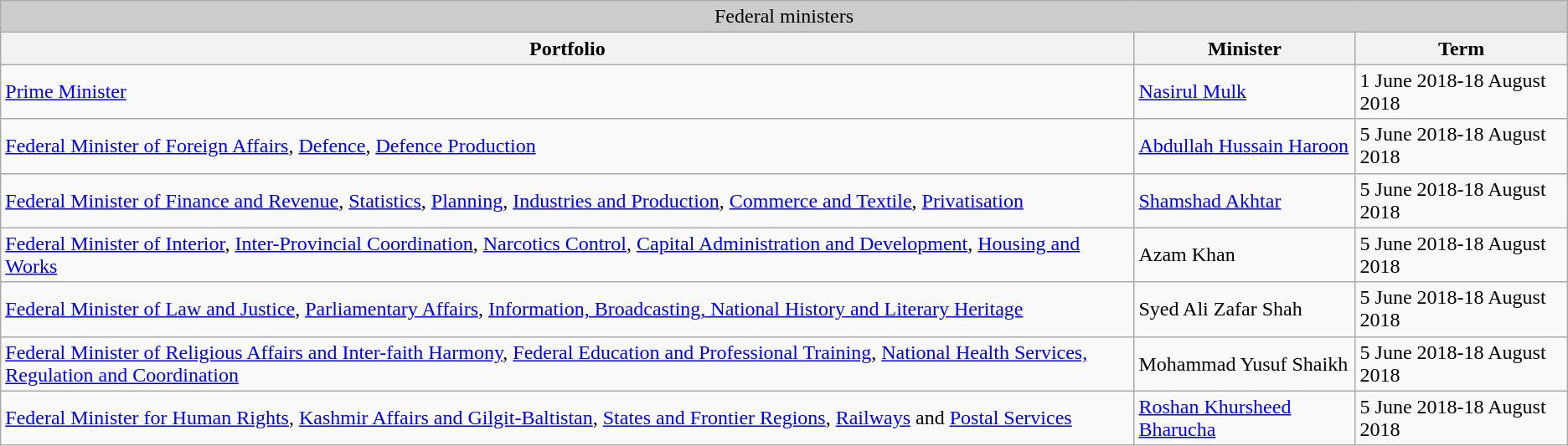<table class="wikitable">
<tr>
<td style="text-align: center; background:#cccccc;" colspan="5">Federal ministers</td>
</tr>
<tr>
<th>Portfolio</th>
<th>Minister</th>
<th>Term</th>
</tr>
<tr>
<td><a href='#'>Prime Minister</a></td>
<td><a href='#'>Nasirul Mulk</a></td>
<td>1 June 2018-18 August 2018</td>
</tr>
<tr>
<td><a href='#'>Federal Minister of Foreign Affairs</a>, <a href='#'>Defence</a>, <a href='#'>Defence Production</a></td>
<td><a href='#'>Abdullah Hussain Haroon</a></td>
<td>5 June 2018-18 August 2018</td>
</tr>
<tr>
<td><a href='#'>Federal Minister of Finance and Revenue</a>, <a href='#'>Statistics</a>, <a href='#'>Planning</a>, <a href='#'>Industries and Production</a>, <a href='#'>Commerce and Textile</a>, <a href='#'>Privatisation</a></td>
<td><a href='#'>Shamshad Akhtar</a></td>
<td>5 June 2018-18 August 2018</td>
</tr>
<tr>
<td><a href='#'>Federal Minister of Interior</a>, <a href='#'>Inter-Provincial Coordination</a>, <a href='#'>Narcotics Control</a>, <a href='#'>Capital Administration and Development</a>, <a href='#'>Housing and Works</a></td>
<td>Azam Khan</td>
<td>5 June 2018-18 August 2018</td>
</tr>
<tr>
<td><a href='#'>Federal Minister of Law and Justice</a>, <a href='#'>Parliamentary Affairs</a>, <a href='#'>Information, Broadcasting, National History and Literary Heritage</a></td>
<td>Syed Ali Zafar Shah</td>
<td>5 June 2018-18 August 2018</td>
</tr>
<tr>
<td><a href='#'>Federal Minister of Religious Affairs and Inter-faith Harmony</a>, <a href='#'>Federal Education and Professional Training</a>, <a href='#'>National Health Services, Regulation and Coordination</a></td>
<td>Mohammad Yusuf Shaikh</td>
<td>5 June 2018-18 August 2018</td>
</tr>
<tr>
<td><a href='#'>Federal Minister for Human Rights</a>, <a href='#'>Kashmir Affairs and Gilgit-Baltistan</a>, <a href='#'>States and Frontier Regions</a>, <a href='#'>Railways</a> and <a href='#'>Postal Services</a></td>
<td><a href='#'>Roshan Khursheed Bharucha</a></td>
<td>5 June 2018-18 August 2018</td>
</tr>
</table>
